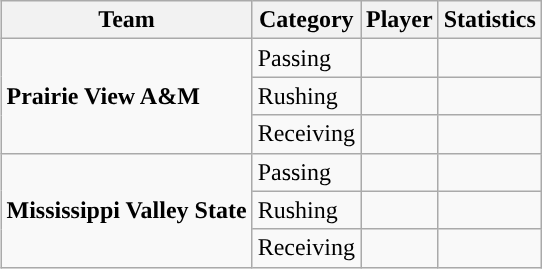<table class="wikitable" style="float: right;">
<tr>
<th>Team</th>
<th>Category</th>
<th>Player</th>
<th>Statistics</th>
</tr>
<tr>
<td rowspan=3><strong>Prairie View A&M</strong></td>
<td>Passing</td>
<td></td>
<td></td>
</tr>
<tr>
<td>Rushing</td>
<td></td>
<td></td>
</tr>
<tr>
<td>Receiving</td>
<td></td>
<td></td>
</tr>
<tr>
<td rowspan=3><strong>Mississippi Valley State</strong></td>
<td>Passing</td>
<td></td>
<td></td>
</tr>
<tr>
<td>Rushing</td>
<td></td>
<td></td>
</tr>
<tr>
<td>Receiving</td>
<td></td>
<td></td>
</tr>
</table>
